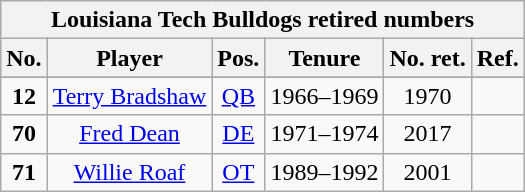<table class="wikitable" style="text-align:center">
<tr>
<th colspan=6 style =><strong>Louisiana Tech Bulldogs retired numbers</strong></th>
</tr>
<tr>
<th style = >No.</th>
<th style = >Player</th>
<th style = >Pos.</th>
<th style = >Tenure</th>
<th style = >No. ret.</th>
<th style = >Ref.</th>
</tr>
<tr>
</tr>
<tr>
<td><strong>12</strong></td>
<td><a href='#'>Terry Bradshaw</a></td>
<td><a href='#'>QB</a></td>
<td>1966–1969</td>
<td>1970</td>
<td></td>
</tr>
<tr>
<td><strong>70</strong></td>
<td><a href='#'>Fred Dean</a></td>
<td><a href='#'>DE</a></td>
<td>1971–1974</td>
<td>2017</td>
<td></td>
</tr>
<tr>
<td><strong>71</strong></td>
<td><a href='#'>Willie Roaf</a></td>
<td><a href='#'>OT</a></td>
<td>1989–1992</td>
<td>2001</td>
<td></td>
</tr>
</table>
